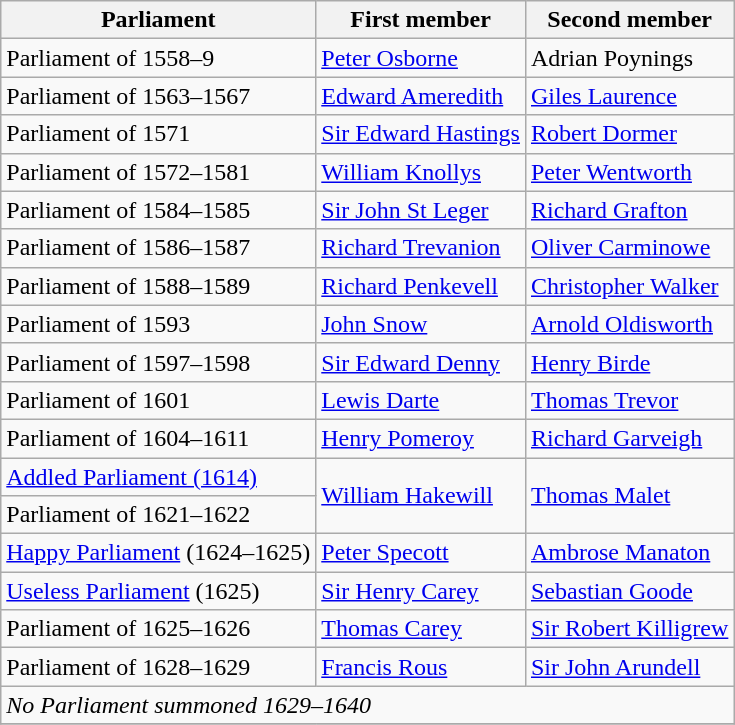<table class="wikitable">
<tr>
<th>Parliament</th>
<th>First member</th>
<th>Second member</th>
</tr>
<tr>
<td>Parliament of 1558–9</td>
<td><a href='#'>Peter Osborne</a></td>
<td>Adrian Poynings</td>
</tr>
<tr>
<td>Parliament of 1563–1567</td>
<td><a href='#'>Edward Ameredith</a></td>
<td><a href='#'>Giles Laurence</a></td>
</tr>
<tr>
<td>Parliament of 1571</td>
<td><a href='#'>Sir Edward Hastings</a></td>
<td><a href='#'>Robert Dormer</a></td>
</tr>
<tr>
<td>Parliament of 1572–1581</td>
<td><a href='#'>William Knollys</a></td>
<td><a href='#'>Peter Wentworth</a></td>
</tr>
<tr>
<td>Parliament of 1584–1585</td>
<td><a href='#'>Sir John St Leger</a></td>
<td><a href='#'>Richard Grafton</a></td>
</tr>
<tr>
<td>Parliament of 1586–1587</td>
<td><a href='#'>Richard Trevanion</a> </td>
<td><a href='#'>Oliver Carminowe</a> </td>
</tr>
<tr>
<td>Parliament of 1588–1589</td>
<td><a href='#'>Richard Penkevell</a> </td>
<td><a href='#'>Christopher Walker</a></td>
</tr>
<tr>
<td>Parliament of 1593</td>
<td><a href='#'>John Snow</a></td>
<td><a href='#'>Arnold Oldisworth</a></td>
</tr>
<tr>
<td>Parliament of 1597–1598</td>
<td><a href='#'>Sir Edward Denny</a></td>
<td><a href='#'>Henry Birde</a></td>
</tr>
<tr>
<td>Parliament of 1601</td>
<td><a href='#'>Lewis Darte</a></td>
<td><a href='#'>Thomas Trevor</a></td>
</tr>
<tr>
<td>Parliament of 1604–1611</td>
<td><a href='#'>Henry Pomeroy</a></td>
<td><a href='#'>Richard Garveigh</a></td>
</tr>
<tr>
<td><a href='#'>Addled Parliament (1614)</a></td>
<td rowspan="2"><a href='#'>William Hakewill</a></td>
<td rowspan="2"><a href='#'>Thomas Malet</a></td>
</tr>
<tr>
<td>Parliament of 1621–1622</td>
</tr>
<tr>
<td><a href='#'>Happy Parliament</a> (1624–1625)</td>
<td><a href='#'>Peter Specott</a></td>
<td><a href='#'>Ambrose Manaton</a></td>
</tr>
<tr>
<td><a href='#'>Useless Parliament</a> (1625)</td>
<td><a href='#'>Sir Henry Carey</a></td>
<td><a href='#'>Sebastian Goode</a></td>
</tr>
<tr>
<td>Parliament of 1625–1626</td>
<td><a href='#'>Thomas Carey</a></td>
<td><a href='#'>Sir Robert Killigrew</a></td>
</tr>
<tr>
<td>Parliament of 1628–1629</td>
<td><a href='#'>Francis Rous</a></td>
<td><a href='#'>Sir John Arundell</a></td>
</tr>
<tr>
<td colspan="4"><em>No Parliament summoned 1629–1640</em></td>
</tr>
<tr>
</tr>
</table>
